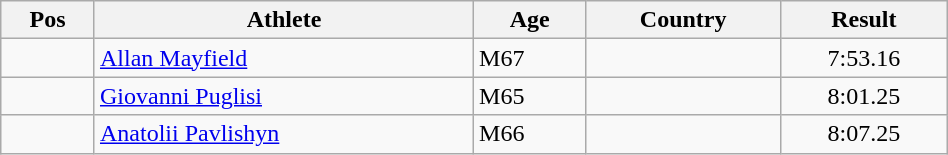<table class="wikitable"  style="text-align:center; width:50%;">
<tr>
<th>Pos</th>
<th>Athlete</th>
<th>Age</th>
<th>Country</th>
<th>Result</th>
</tr>
<tr>
<td align=center></td>
<td align=left><a href='#'>Allan Mayfield</a></td>
<td align=left>M67</td>
<td align=left></td>
<td>7:53.16</td>
</tr>
<tr>
<td align=center></td>
<td align=left><a href='#'>Giovanni Puglisi</a></td>
<td align=left>M65</td>
<td align=left></td>
<td>8:01.25</td>
</tr>
<tr>
<td align=center></td>
<td align=left><a href='#'>Anatolii Pavlishyn</a></td>
<td align=left>M66</td>
<td align=left></td>
<td>8:07.25</td>
</tr>
</table>
